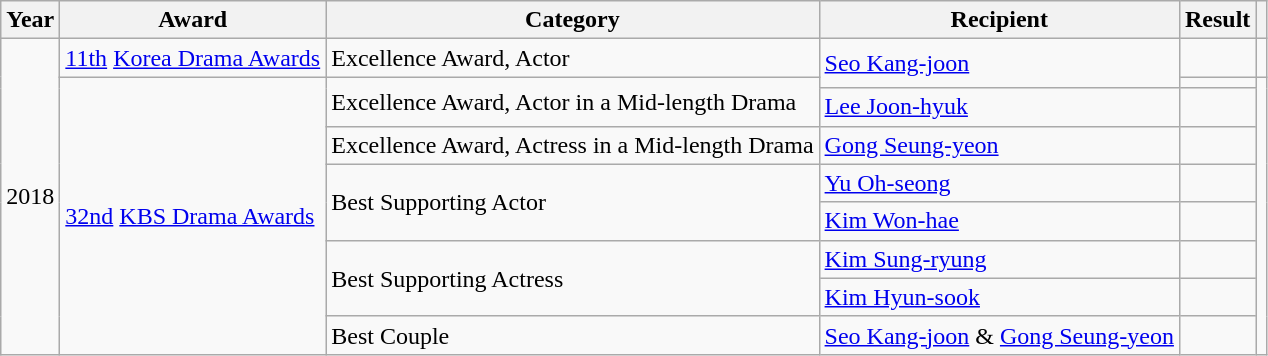<table class="wikitable">
<tr>
<th>Year</th>
<th>Award</th>
<th>Category</th>
<th>Recipient</th>
<th>Result</th>
<th></th>
</tr>
<tr>
<td rowspan="9">2018</td>
<td><a href='#'>11th</a> <a href='#'>Korea Drama Awards</a></td>
<td>Excellence Award, Actor</td>
<td rowspan="2"><a href='#'>Seo Kang-joon</a></td>
<td></td>
<td></td>
</tr>
<tr>
<td rowspan="8"><a href='#'>32nd</a> <a href='#'>KBS Drama Awards</a></td>
<td rowspan="2">Excellence Award, Actor in a Mid-length Drama</td>
<td></td>
<td rowspan="8"></td>
</tr>
<tr>
<td><a href='#'>Lee Joon-hyuk</a></td>
<td></td>
</tr>
<tr>
<td>Excellence Award, Actress in a Mid-length Drama</td>
<td><a href='#'>Gong Seung-yeon</a></td>
<td></td>
</tr>
<tr>
<td rowspan="2">Best Supporting Actor</td>
<td><a href='#'>Yu Oh-seong</a></td>
<td></td>
</tr>
<tr>
<td><a href='#'>Kim Won-hae</a></td>
<td></td>
</tr>
<tr>
<td rowspan="2">Best Supporting Actress</td>
<td><a href='#'>Kim Sung-ryung</a></td>
<td></td>
</tr>
<tr>
<td><a href='#'>Kim Hyun-sook</a></td>
<td></td>
</tr>
<tr>
<td>Best Couple</td>
<td><a href='#'>Seo Kang-joon</a> & <a href='#'>Gong Seung-yeon</a></td>
<td></td>
</tr>
</table>
